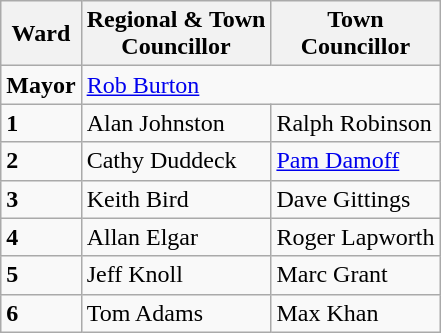<table class="wikitable">
<tr>
<th>Ward</th>
<th>Regional & Town<br>Councillor</th>
<th>Town<br>Councillor</th>
</tr>
<tr>
<td><strong>Mayor</strong></td>
<td colspan=2><a href='#'>Rob Burton</a></td>
</tr>
<tr>
<td><strong>1</strong></td>
<td>Alan Johnston</td>
<td>Ralph Robinson</td>
</tr>
<tr>
<td><strong>2</strong></td>
<td>Cathy Duddeck</td>
<td><a href='#'>Pam Damoff</a></td>
</tr>
<tr>
<td><strong>3</strong></td>
<td>Keith Bird</td>
<td>Dave Gittings</td>
</tr>
<tr>
<td><strong>4</strong></td>
<td>Allan Elgar</td>
<td>Roger Lapworth</td>
</tr>
<tr>
<td><strong>5</strong></td>
<td>Jeff Knoll</td>
<td>Marc Grant</td>
</tr>
<tr>
<td><strong>6</strong></td>
<td>Tom Adams</td>
<td>Max Khan</td>
</tr>
</table>
